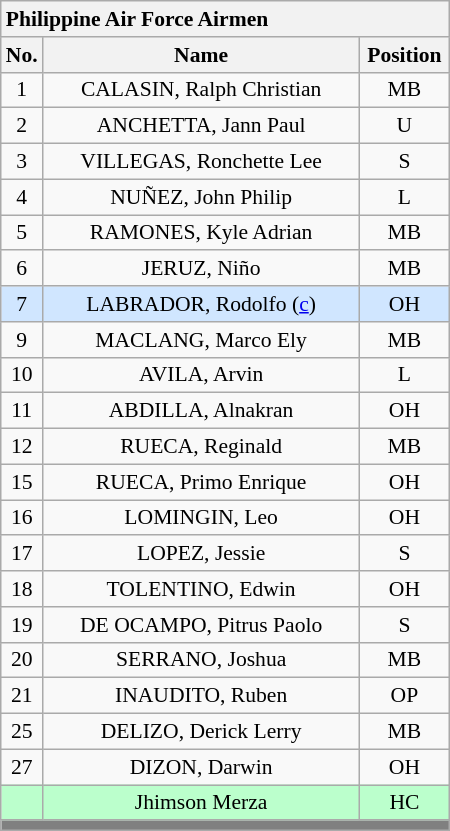<table class='wikitable mw-collapsible mw-collapsed' style='text-align: center; font-size: 90%; width: 300px; border: none;'>
<tr>
<th style='text-align: left;' colspan=3>Philippine Air Force Airmen</th>
</tr>
<tr>
<th style="width:7%">No.</th>
<th>Name</th>
<th style="width:20%">Position</th>
</tr>
<tr>
<td>1</td>
<td>CALASIN, Ralph Christian</td>
<td>MB</td>
</tr>
<tr>
<td>2</td>
<td>ANCHETTA, Jann Paul</td>
<td>U</td>
</tr>
<tr>
<td>3</td>
<td>VILLEGAS, Ronchette Lee</td>
<td>S</td>
</tr>
<tr>
<td>4</td>
<td>NUÑEZ, John Philip</td>
<td>L</td>
</tr>
<tr>
<td>5</td>
<td>RAMONES, Kyle Adrian</td>
<td>MB</td>
</tr>
<tr>
<td>6</td>
<td>JERUZ, Niño</td>
<td>MB</td>
</tr>
<tr bgcolor=#DOE6FF>
<td>7</td>
<td>LABRADOR, Rodolfo (<a href='#'>c</a>)</td>
<td>OH</td>
</tr>
<tr>
<td>9</td>
<td>MACLANG, Marco Ely</td>
<td>MB</td>
</tr>
<tr>
<td>10</td>
<td>AVILA, Arvin</td>
<td>L</td>
</tr>
<tr>
<td>11</td>
<td>ABDILLA, Alnakran</td>
<td>OH</td>
</tr>
<tr>
<td>12</td>
<td>RUECA, Reginald</td>
<td>MB</td>
</tr>
<tr>
<td>15</td>
<td>RUECA, Primo Enrique</td>
<td>OH</td>
</tr>
<tr>
<td>16</td>
<td>LOMINGIN, Leo</td>
<td>OH</td>
</tr>
<tr>
<td>17</td>
<td>LOPEZ, Jessie</td>
<td>S</td>
</tr>
<tr>
<td>18</td>
<td>TOLENTINO, Edwin</td>
<td>OH</td>
</tr>
<tr>
<td>19</td>
<td>DE OCAMPO, Pitrus Paolo</td>
<td>S</td>
</tr>
<tr>
<td>20</td>
<td>SERRANO, Joshua</td>
<td>MB</td>
</tr>
<tr>
<td>21</td>
<td>INAUDITO, Ruben</td>
<td>OP</td>
</tr>
<tr>
<td>25</td>
<td>DELIZO, Derick Lerry</td>
<td>MB</td>
</tr>
<tr>
<td>27</td>
<td>DIZON, Darwin</td>
<td>OH</td>
</tr>
<tr bgcolor=#BBFFCC>
<td></td>
<td>Jhimson Merza</td>
<td>HC</td>
</tr>
<tr>
<th style='background: grey;' colspan=3></th>
</tr>
</table>
